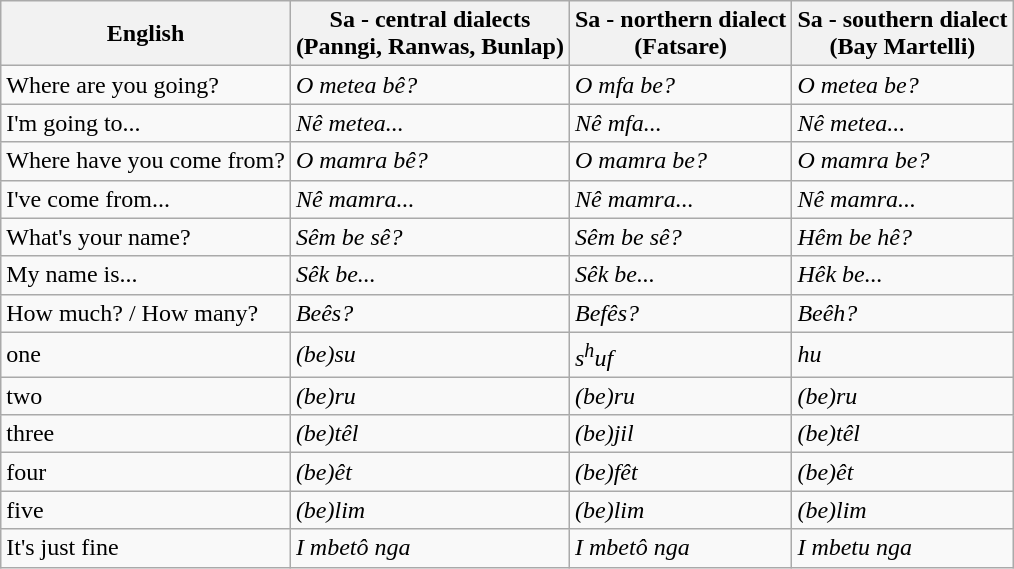<table class="wikitable">
<tr>
<th>English</th>
<th>Sa - central dialects<br>(Panngi, Ranwas, Bunlap)</th>
<th>Sa - northern dialect<br>(Fatsare)</th>
<th>Sa - southern dialect<br>(Bay Martelli)</th>
</tr>
<tr ->
<td>Where are you going?</td>
<td><em>O metea bê?</em></td>
<td><em>O mfa be?</em></td>
<td><em>O metea be?</em></td>
</tr>
<tr ->
<td>I'm going to...</td>
<td><em>Nê metea...</em></td>
<td><em>Nê mfa...</em></td>
<td><em>Nê metea...</em></td>
</tr>
<tr ->
<td>Where have you come from?</td>
<td><em>O mamra bê?</em></td>
<td><em>O mamra be?</em></td>
<td><em>O mamra be?</em></td>
</tr>
<tr ->
<td>I've come from...</td>
<td><em>Nê mamra...</em></td>
<td><em>Nê mamra...</em></td>
<td><em>Nê mamra...</em></td>
</tr>
<tr ->
<td>What's your name?</td>
<td><em>Sêm be sê?</em></td>
<td><em>Sêm be sê?</em></td>
<td><em>Hêm be hê?</em></td>
</tr>
<tr ->
<td>My name is...</td>
<td><em>Sêk be...</em></td>
<td><em>Sêk be...</em></td>
<td><em>Hêk be...</em></td>
</tr>
<tr ->
<td>How much? / How many?</td>
<td><em>Beês?</em></td>
<td><em>Befês?</em></td>
<td><em>Beêh?</em></td>
</tr>
<tr ->
<td>one</td>
<td><em>(be)su</em></td>
<td><em>s<sup>h</sup>uf</em></td>
<td><em>hu</em></td>
</tr>
<tr ->
<td>two</td>
<td><em>(be)ru</em></td>
<td><em>(be)ru</em></td>
<td><em>(be)ru</em></td>
</tr>
<tr ->
<td>three</td>
<td><em>(be)têl</em></td>
<td><em>(be)jil</em></td>
<td><em>(be)têl</em></td>
</tr>
<tr ->
<td>four</td>
<td><em>(be)êt</em></td>
<td><em>(be)fêt</em></td>
<td><em>(be)êt</em></td>
</tr>
<tr ->
<td>five</td>
<td><em>(be)lim</em></td>
<td><em>(be)lim</em></td>
<td><em>(be)lim</em></td>
</tr>
<tr ->
<td>It's just fine</td>
<td><em>I mbetô nga</em></td>
<td><em>I mbetô nga</em></td>
<td><em>I mbetu nga</em></td>
</tr>
</table>
